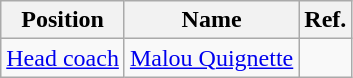<table class="wikitable">
<tr>
<th>Position</th>
<th>Name</th>
<th>Ref.</th>
</tr>
<tr>
<td><a href='#'>Head coach</a></td>
<td><a href='#'>Malou Quignette</a></td>
<td><br></td>
</tr>
</table>
